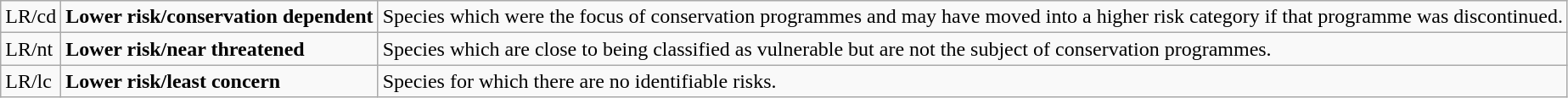<table class="wikitable" style="text-align:left">
<tr>
<td>LR/cd</td>
<td><strong>Lower risk/conservation dependent</strong></td>
<td>Species which were the focus of conservation programmes and may have moved into a higher risk category if that programme was discontinued.</td>
</tr>
<tr>
<td>LR/nt</td>
<td><strong>Lower risk/near threatened</strong></td>
<td>Species which are close to being classified as vulnerable but are not the subject of conservation programmes.</td>
</tr>
<tr>
<td>LR/lc</td>
<td><strong>Lower risk/least concern</strong></td>
<td>Species for which there are no identifiable risks.</td>
</tr>
</table>
